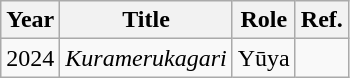<table class="wikitable sortable plainrowheaders">
<tr>
<th scope="col">Year</th>
<th scope="col">Title</th>
<th scope="col">Role</th>
<th scope="col" class="unsortable">Ref.</th>
</tr>
<tr>
<td>2024</td>
<td><em>Kuramerukagari</em></td>
<td>Yūya</td>
<td></td>
</tr>
</table>
